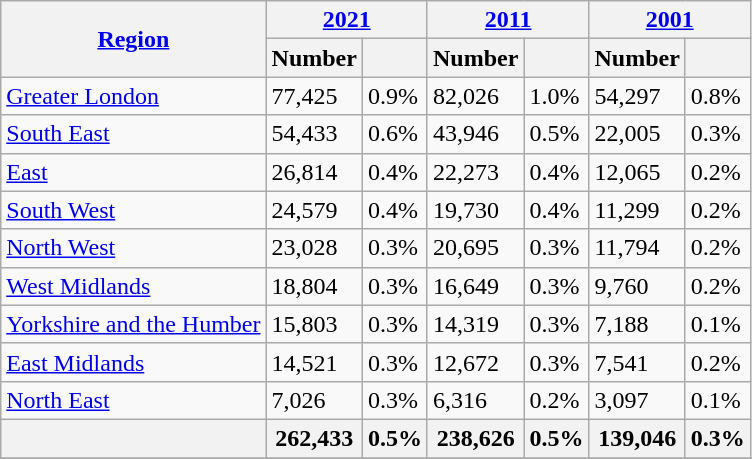<table class="wikitable sortable">
<tr>
<th rowspan="2"><a href='#'>Region</a></th>
<th colspan="2"><a href='#'>2021</a></th>
<th colspan="2"><a href='#'>2011</a></th>
<th colspan="2"><a href='#'>2001</a></th>
</tr>
<tr>
<th>Number</th>
<th></th>
<th>Number</th>
<th></th>
<th>Number</th>
<th></th>
</tr>
<tr>
<td><a href='#'>Greater London</a></td>
<td>77,425</td>
<td>0.9%</td>
<td>82,026</td>
<td>1.0%</td>
<td>54,297</td>
<td>0.8%</td>
</tr>
<tr>
<td><a href='#'>South East</a></td>
<td>54,433</td>
<td>0.6%</td>
<td>43,946</td>
<td>0.5%</td>
<td>22,005</td>
<td>0.3%</td>
</tr>
<tr>
<td><a href='#'>East</a></td>
<td>26,814</td>
<td>0.4%</td>
<td>22,273</td>
<td>0.4%</td>
<td>12,065</td>
<td>0.2%</td>
</tr>
<tr>
<td><a href='#'>South West</a></td>
<td>24,579</td>
<td>0.4%</td>
<td>19,730</td>
<td>0.4%</td>
<td>11,299</td>
<td>0.2%</td>
</tr>
<tr>
<td><a href='#'>North West</a></td>
<td>23,028</td>
<td>0.3%</td>
<td>20,695</td>
<td>0.3%</td>
<td>11,794</td>
<td>0.2%</td>
</tr>
<tr>
<td><a href='#'>West Midlands</a></td>
<td>18,804</td>
<td>0.3%</td>
<td>16,649</td>
<td>0.3%</td>
<td>9,760</td>
<td>0.2%</td>
</tr>
<tr>
<td><a href='#'>Yorkshire and the Humber</a></td>
<td>15,803</td>
<td>0.3%</td>
<td>14,319</td>
<td>0.3%</td>
<td>7,188</td>
<td>0.1%</td>
</tr>
<tr>
<td><a href='#'>East Midlands</a></td>
<td>14,521</td>
<td>0.3%</td>
<td>12,672</td>
<td>0.3%</td>
<td>7,541</td>
<td>0.2%</td>
</tr>
<tr>
<td><a href='#'>North East</a></td>
<td>7,026</td>
<td>0.3%</td>
<td>6,316</td>
<td>0.2%</td>
<td>3,097</td>
<td>0.1%</td>
</tr>
<tr>
<th><strong></strong></th>
<th><strong>262,433</strong></th>
<th><strong>0.5%</strong></th>
<th><strong>238,626</strong></th>
<th><strong>0.5%</strong></th>
<th><strong>139,046</strong></th>
<th><strong>0.3%</strong></th>
</tr>
<tr>
</tr>
</table>
